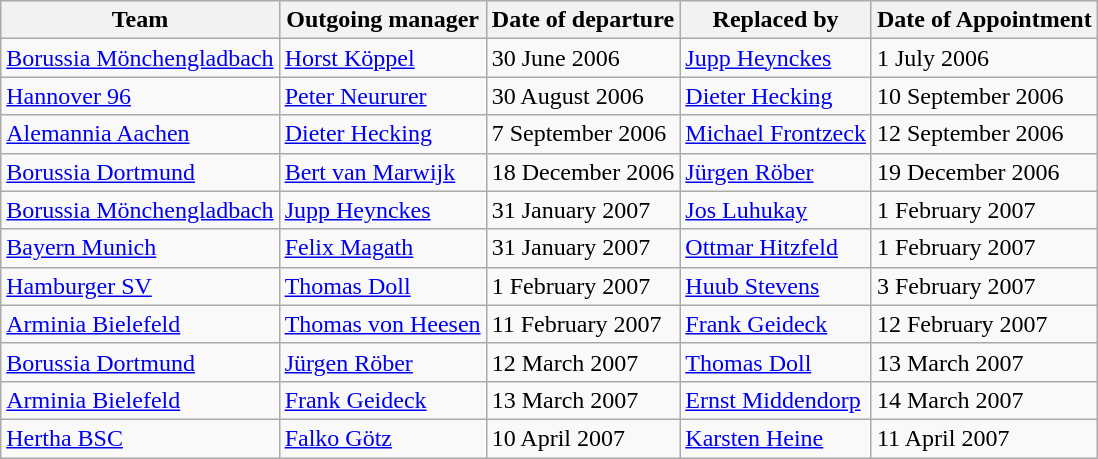<table class="wikitable sortable">
<tr>
<th>Team</th>
<th>Outgoing manager</th>
<th>Date of departure</th>
<th>Replaced by</th>
<th>Date of Appointment</th>
</tr>
<tr>
<td><a href='#'>Borussia Mönchengladbach</a></td>
<td> <a href='#'>Horst Köppel</a></td>
<td>30 June 2006</td>
<td> <a href='#'>Jupp Heynckes</a></td>
<td>1 July 2006</td>
</tr>
<tr>
<td><a href='#'>Hannover 96</a></td>
<td> <a href='#'>Peter Neururer</a></td>
<td>30 August 2006</td>
<td> <a href='#'>Dieter Hecking</a></td>
<td>10 September 2006</td>
</tr>
<tr>
<td><a href='#'>Alemannia Aachen</a></td>
<td> <a href='#'>Dieter Hecking</a></td>
<td>7 September 2006</td>
<td> <a href='#'>Michael Frontzeck</a></td>
<td>12 September 2006</td>
</tr>
<tr>
<td><a href='#'>Borussia Dortmund</a></td>
<td> <a href='#'>Bert van Marwijk</a></td>
<td>18 December 2006</td>
<td> <a href='#'>Jürgen Röber</a></td>
<td>19 December 2006</td>
</tr>
<tr>
<td><a href='#'>Borussia Mönchengladbach</a></td>
<td> <a href='#'>Jupp Heynckes</a></td>
<td>31 January 2007</td>
<td> <a href='#'>Jos Luhukay</a></td>
<td>1 February 2007</td>
</tr>
<tr>
<td><a href='#'>Bayern Munich</a></td>
<td> <a href='#'>Felix Magath</a></td>
<td>31 January 2007</td>
<td> <a href='#'>Ottmar Hitzfeld</a></td>
<td>1 February 2007</td>
</tr>
<tr>
<td><a href='#'>Hamburger SV</a></td>
<td> <a href='#'>Thomas Doll</a></td>
<td>1 February 2007</td>
<td> <a href='#'>Huub Stevens</a></td>
<td>3 February 2007</td>
</tr>
<tr>
<td><a href='#'>Arminia Bielefeld</a></td>
<td> <a href='#'>Thomas von Heesen</a></td>
<td>11 February 2007</td>
<td> <a href='#'>Frank Geideck</a></td>
<td>12 February 2007</td>
</tr>
<tr>
<td><a href='#'>Borussia Dortmund</a></td>
<td> <a href='#'>Jürgen Röber</a></td>
<td>12 March 2007</td>
<td> <a href='#'>Thomas Doll</a></td>
<td>13 March 2007</td>
</tr>
<tr>
<td><a href='#'>Arminia Bielefeld</a></td>
<td> <a href='#'>Frank Geideck</a></td>
<td>13 March 2007</td>
<td> <a href='#'>Ernst Middendorp</a></td>
<td>14 March 2007</td>
</tr>
<tr>
<td><a href='#'>Hertha BSC</a></td>
<td> <a href='#'>Falko Götz</a></td>
<td>10 April 2007</td>
<td> <a href='#'>Karsten Heine</a></td>
<td>11 April 2007</td>
</tr>
</table>
